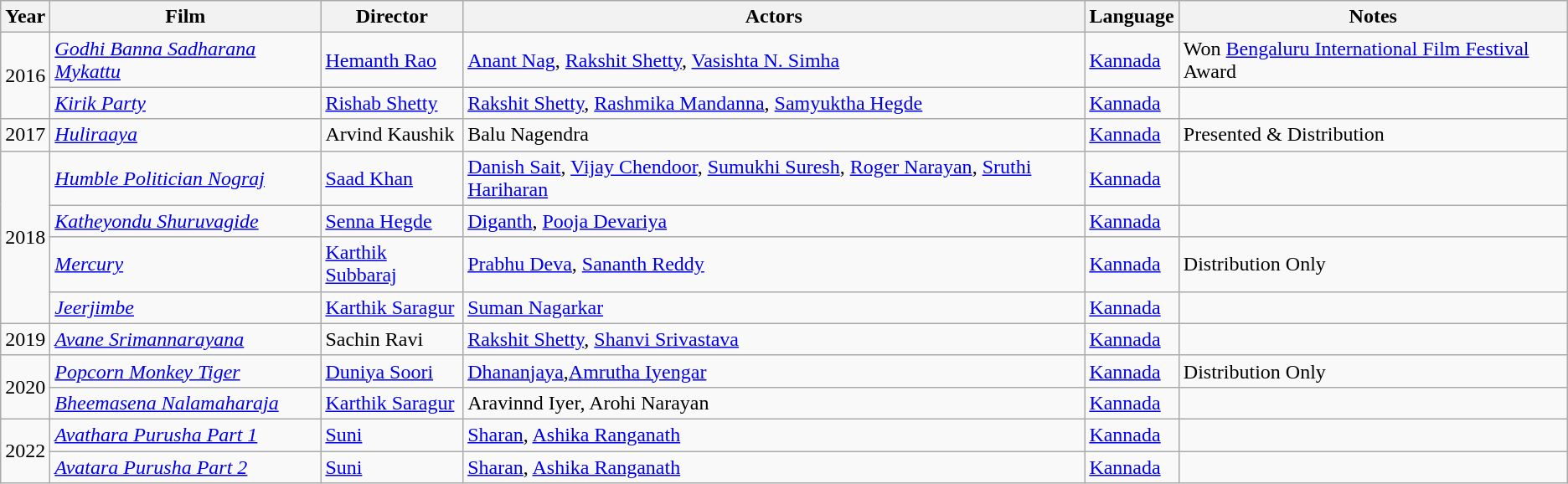<table class="wikitable sortable">
<tr>
<th scope="col">Year</th>
<th scope="col">Film</th>
<th scope="col">Director</th>
<th>Actors</th>
<th>Language</th>
<th>Notes</th>
</tr>
<tr>
<td rowspan='2'>2016</td>
<td><em><a href='#'>Godhi Banna Sadharana Mykattu</a></em></td>
<td><a href='#'>Hemanth Rao</a></td>
<td><a href='#'>Anant Nag</a>, <a href='#'>Rakshit Shetty</a>, <a href='#'>Vasishta N. Simha</a></td>
<td><a href='#'>Kannada</a></td>
<td>Won <a href='#'>Bengaluru International Film Festival</a> Award</td>
</tr>
<tr>
<td><em><a href='#'>Kirik Party</a></em></td>
<td><a href='#'>Rishab Shetty</a></td>
<td><a href='#'>Rakshit Shetty</a>, <a href='#'>Rashmika Mandanna</a>, <a href='#'>Samyuktha Hegde</a></td>
<td><a href='#'>Kannada</a></td>
<td></td>
</tr>
<tr>
<td>2017</td>
<td><em><a href='#'>Huliraaya</a></em></td>
<td>Arvind Kaushik</td>
<td>Balu Nagendra</td>
<td><a href='#'>Kannada</a></td>
<td>Presented & Distribution</td>
</tr>
<tr>
<td rowspan='4'>2018</td>
<td><em><a href='#'>Humble Politician Nograj</a></em></td>
<td><a href='#'>Saad Khan</a></td>
<td><a href='#'>Danish Sait</a>, <a href='#'>Vijay Chendoor</a>, <a href='#'>Sumukhi Suresh</a>, <a href='#'>Roger Narayan</a>, <a href='#'>Sruthi Hariharan</a></td>
<td><a href='#'>Kannada</a></td>
<td></td>
</tr>
<tr>
<td><em><a href='#'>Katheyondu Shuruvagide</a></em></td>
<td><a href='#'>Senna Hegde</a></td>
<td><a href='#'>Diganth</a>, <a href='#'>Pooja Devariya</a></td>
<td><a href='#'>Kannada</a></td>
<td></td>
</tr>
<tr>
<td><em><a href='#'>Mercury</a></em></td>
<td><a href='#'>Karthik Subbaraj</a></td>
<td><a href='#'>Prabhu Deva</a>, <a href='#'>Sananth Reddy</a></td>
<td><a href='#'>Kannada</a></td>
<td>Distribution Only</td>
</tr>
<tr>
<td><em><a href='#'>Jeerjimbe</a></em></td>
<td><a href='#'>Karthik Saragur</a></td>
<td><a href='#'>Suman Nagarkar</a></td>
<td><a href='#'>Kannada</a></td>
<td></td>
</tr>
<tr>
<td>2019</td>
<td><em><a href='#'>Avane Srimannarayana</a></em></td>
<td>Sachin Ravi</td>
<td><a href='#'>Rakshit Shetty</a>, <a href='#'>Shanvi Srivastava</a></td>
<td><a href='#'>Kannada</a></td>
<td></td>
</tr>
<tr>
<td rowspan='2'>2020</td>
<td><em><a href='#'>Popcorn Monkey Tiger</a></em></td>
<td><a href='#'>Duniya Soori</a></td>
<td><a href='#'>Dhananjaya</a>,<a href='#'>Amrutha Iyengar</a></td>
<td><a href='#'>Kannada</a></td>
<td>Distribution Only</td>
</tr>
<tr>
<td><em><a href='#'>Bheemasena Nalamaharaja</a></em></td>
<td><a href='#'>Karthik Saragur</a></td>
<td>Aravinnd Iyer, Arohi Narayan</td>
<td><a href='#'>Kannada</a></td>
<td></td>
</tr>
<tr>
<td rowspan='2'>2022</td>
<td><em><a href='#'>Avathara Purusha Part 1</a></em></td>
<td><a href='#'>Suni</a></td>
<td><a href='#'>Sharan</a>, <a href='#'>Ashika Ranganath</a></td>
<td><a href='#'>Kannada</a></td>
<td></td>
</tr>
<tr>
<td><em><a href='#'>Avatara Purusha Part 2</a></em></td>
<td><a href='#'>Suni</a></td>
<td><a href='#'>Sharan</a>, <a href='#'>Ashika Ranganath</a></td>
<td><a href='#'>Kannada</a></td>
<td></td>
</tr>
</table>
